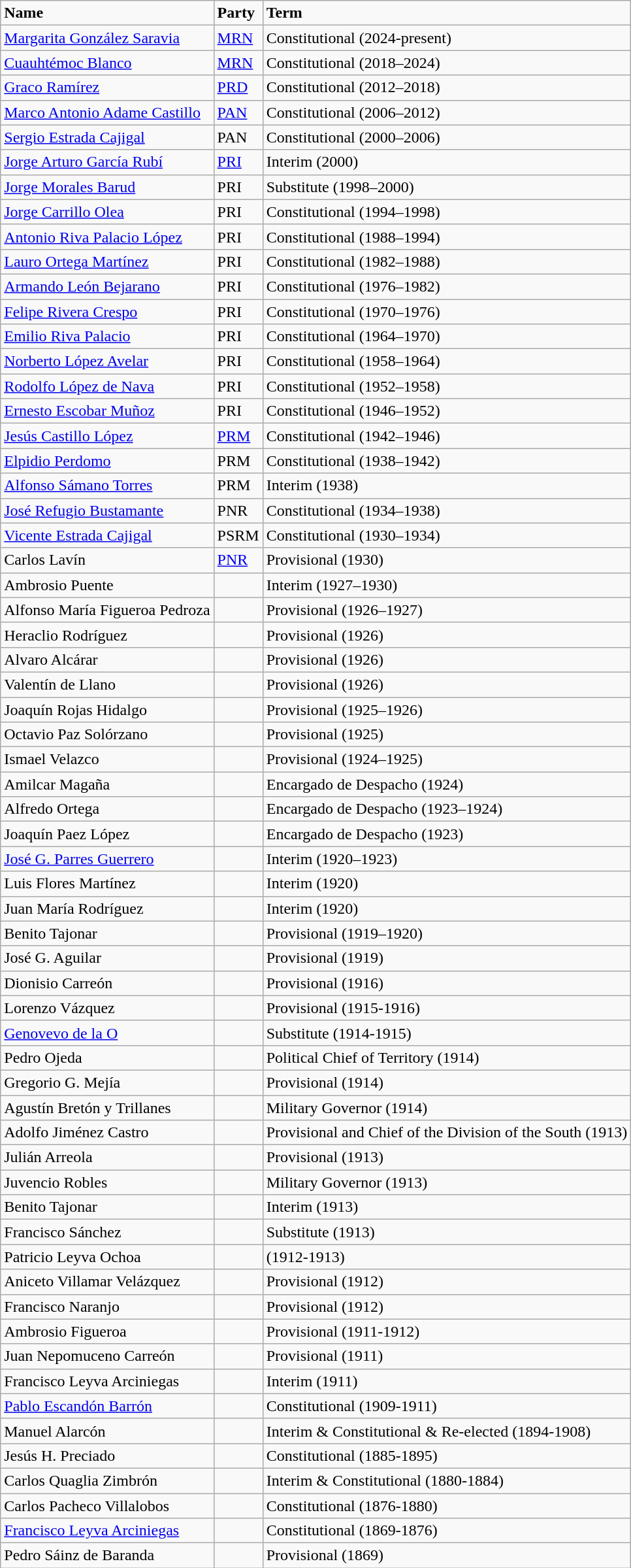<table class="wikitable">
<tr>
<td><strong>Name</strong></td>
<td><strong>Party</strong></td>
<td><strong>Term</strong></td>
</tr>
<tr>
<td><a href='#'>Margarita González Saravia</a></td>
<td><a href='#'>MRN</a></td>
<td>Constitutional (2024-present)</td>
</tr>
<tr>
<td><a href='#'>Cuauhtémoc Blanco</a></td>
<td><a href='#'>MRN</a></td>
<td>Constitutional (2018–2024)</td>
</tr>
<tr>
<td><a href='#'>Graco Ramírez</a></td>
<td><a href='#'>PRD</a></td>
<td>Constitutional (2012–2018)</td>
</tr>
<tr>
<td><a href='#'>Marco Antonio Adame Castillo</a></td>
<td><a href='#'>PAN</a></td>
<td>Constitutional (2006–2012)</td>
</tr>
<tr>
<td><a href='#'>Sergio Estrada Cajigal</a></td>
<td>PAN</td>
<td>Constitutional (2000–2006)</td>
</tr>
<tr>
<td><a href='#'>Jorge Arturo García Rubí</a></td>
<td><a href='#'>PRI</a></td>
<td>Interim (2000)</td>
</tr>
<tr>
<td><a href='#'>Jorge Morales Barud</a></td>
<td>PRI</td>
<td>Substitute (1998–2000)</td>
</tr>
<tr>
<td><a href='#'>Jorge Carrillo Olea</a></td>
<td>PRI</td>
<td>Constitutional (1994–1998)</td>
</tr>
<tr>
<td><a href='#'>Antonio Riva Palacio López</a></td>
<td>PRI</td>
<td>Constitutional (1988–1994)</td>
</tr>
<tr>
<td><a href='#'>Lauro Ortega Martínez</a></td>
<td>PRI</td>
<td>Constitutional (1982–1988)</td>
</tr>
<tr>
<td><a href='#'>Armando León Bejarano</a></td>
<td>PRI</td>
<td>Constitutional (1976–1982)</td>
</tr>
<tr>
<td><a href='#'>Felipe Rivera Crespo</a></td>
<td>PRI</td>
<td>Constitutional (1970–1976)</td>
</tr>
<tr>
<td><a href='#'>Emilio Riva Palacio</a></td>
<td>PRI</td>
<td>Constitutional (1964–1970)</td>
</tr>
<tr>
<td><a href='#'>Norberto López Avelar</a></td>
<td>PRI</td>
<td>Constitutional (1958–1964)</td>
</tr>
<tr>
<td><a href='#'>Rodolfo López de Nava</a></td>
<td>PRI</td>
<td>Constitutional (1952–1958)</td>
</tr>
<tr>
<td><a href='#'>Ernesto Escobar Muñoz</a></td>
<td>PRI</td>
<td>Constitutional (1946–1952)</td>
</tr>
<tr>
<td><a href='#'>Jesús Castillo López</a></td>
<td><a href='#'>PRM</a></td>
<td>Constitutional (1942–1946)</td>
</tr>
<tr>
<td><a href='#'>Elpidio Perdomo</a></td>
<td>PRM</td>
<td>Constitutional (1938–1942)</td>
</tr>
<tr>
<td><a href='#'>Alfonso Sámano Torres</a></td>
<td>PRM</td>
<td>Interim (1938)</td>
</tr>
<tr>
<td><a href='#'>José Refugio Bustamante</a></td>
<td>PNR</td>
<td>Constitutional (1934–1938)</td>
</tr>
<tr>
<td><a href='#'>Vicente Estrada Cajigal</a></td>
<td>PSRM </td>
<td>Constitutional (1930–1934)</td>
</tr>
<tr>
<td>Carlos Lavín</td>
<td><a href='#'>PNR</a></td>
<td>Provisional (1930)</td>
</tr>
<tr>
<td>Ambrosio Puente</td>
<td></td>
<td>Interim (1927–1930)</td>
</tr>
<tr>
<td>Alfonso María Figueroa Pedroza</td>
<td></td>
<td>Provisional (1926–1927)</td>
</tr>
<tr>
<td>Heraclio Rodríguez</td>
<td></td>
<td>Provisional (1926)</td>
</tr>
<tr>
<td>Alvaro Alcárar</td>
<td></td>
<td>Provisional (1926)</td>
</tr>
<tr>
<td>Valentín de Llano</td>
<td></td>
<td>Provisional (1926)</td>
</tr>
<tr>
<td>Joaquín Rojas Hidalgo</td>
<td></td>
<td>Provisional (1925–1926)</td>
</tr>
<tr>
<td>Octavio Paz Solórzano </td>
<td></td>
<td>Provisional (1925)</td>
</tr>
<tr>
<td>Ismael Velazco</td>
<td></td>
<td>Provisional (1924–1925)</td>
</tr>
<tr>
<td>Amilcar Magaña</td>
<td></td>
<td>Encargado de Despacho (1924)</td>
</tr>
<tr>
<td>Alfredo Ortega</td>
<td></td>
<td>Encargado de Despacho (1923–1924)</td>
</tr>
<tr>
<td>Joaquín Paez López</td>
<td></td>
<td>Encargado de Despacho (1923)</td>
</tr>
<tr>
<td><a href='#'>José G. Parres Guerrero</a></td>
<td></td>
<td>Interim (1920–1923)</td>
</tr>
<tr>
<td>Luis Flores Martínez</td>
<td></td>
<td>Interim (1920)</td>
</tr>
<tr>
<td>Juan María Rodríguez</td>
<td></td>
<td>Interim (1920)</td>
</tr>
<tr>
<td>Benito Tajonar</td>
<td></td>
<td>Provisional (1919–1920)</td>
</tr>
<tr>
<td>José G. Aguilar</td>
<td></td>
<td>Provisional (1919)</td>
</tr>
<tr>
<td>Dionisio Carreón</td>
<td></td>
<td>Provisional (1916)</td>
</tr>
<tr>
<td>Lorenzo Vázquez</td>
<td></td>
<td>Provisional (1915-1916)</td>
</tr>
<tr>
<td><a href='#'>Genovevo de la O</a></td>
<td></td>
<td>Substitute (1914-1915)</td>
</tr>
<tr>
<td>Pedro Ojeda</td>
<td></td>
<td>Political Chief of Territory (1914)</td>
</tr>
<tr>
<td>Gregorio G. Mejía</td>
<td></td>
<td>Provisional (1914)</td>
</tr>
<tr>
<td>Agustín Bretón y Trillanes</td>
<td></td>
<td>Military Governor (1914)</td>
</tr>
<tr>
<td>Adolfo Jiménez Castro</td>
<td></td>
<td>Provisional and Chief of the Division of the South (1913)</td>
</tr>
<tr>
<td>Julián Arreola</td>
<td></td>
<td>Provisional (1913)</td>
</tr>
<tr>
<td>Juvencio Robles</td>
<td></td>
<td>Military Governor (1913)</td>
</tr>
<tr>
<td>Benito Tajonar</td>
<td></td>
<td>Interim (1913)</td>
</tr>
<tr>
<td>Francisco Sánchez</td>
<td></td>
<td>Substitute (1913)</td>
</tr>
<tr>
<td>Patricio Leyva Ochoa</td>
<td></td>
<td>(1912-1913)</td>
</tr>
<tr>
<td>Aniceto Villamar Velázquez</td>
<td></td>
<td>Provisional (1912)</td>
</tr>
<tr>
<td>Francisco Naranjo</td>
<td></td>
<td>Provisional (1912)</td>
</tr>
<tr>
<td>Ambrosio Figueroa</td>
<td></td>
<td>Provisional (1911-1912)</td>
</tr>
<tr>
<td>Juan Nepomuceno Carreón</td>
<td></td>
<td>Provisional (1911)</td>
</tr>
<tr>
<td>Francisco Leyva Arciniegas</td>
<td></td>
<td>Interim (1911)</td>
</tr>
<tr>
<td><a href='#'>Pablo Escandón Barrón</a></td>
<td></td>
<td>Constitutional (1909-1911)</td>
</tr>
<tr>
<td>Manuel Alarcón</td>
<td></td>
<td>Interim & Constitutional & Re-elected (1894-1908)</td>
</tr>
<tr>
<td>Jesús H. Preciado</td>
<td></td>
<td>Constitutional (1885-1895)</td>
</tr>
<tr>
<td>Carlos Quaglia Zimbrón</td>
<td></td>
<td>Interim & Constitutional (1880-1884)</td>
</tr>
<tr>
<td>Carlos Pacheco Villalobos</td>
<td></td>
<td>Constitutional (1876-1880)</td>
</tr>
<tr>
<td><a href='#'>Francisco Leyva Arciniegas</a></td>
<td></td>
<td>Constitutional (1869-1876)</td>
</tr>
<tr>
<td>Pedro Sáinz de Baranda</td>
<td></td>
<td>Provisional (1869)</td>
</tr>
</table>
